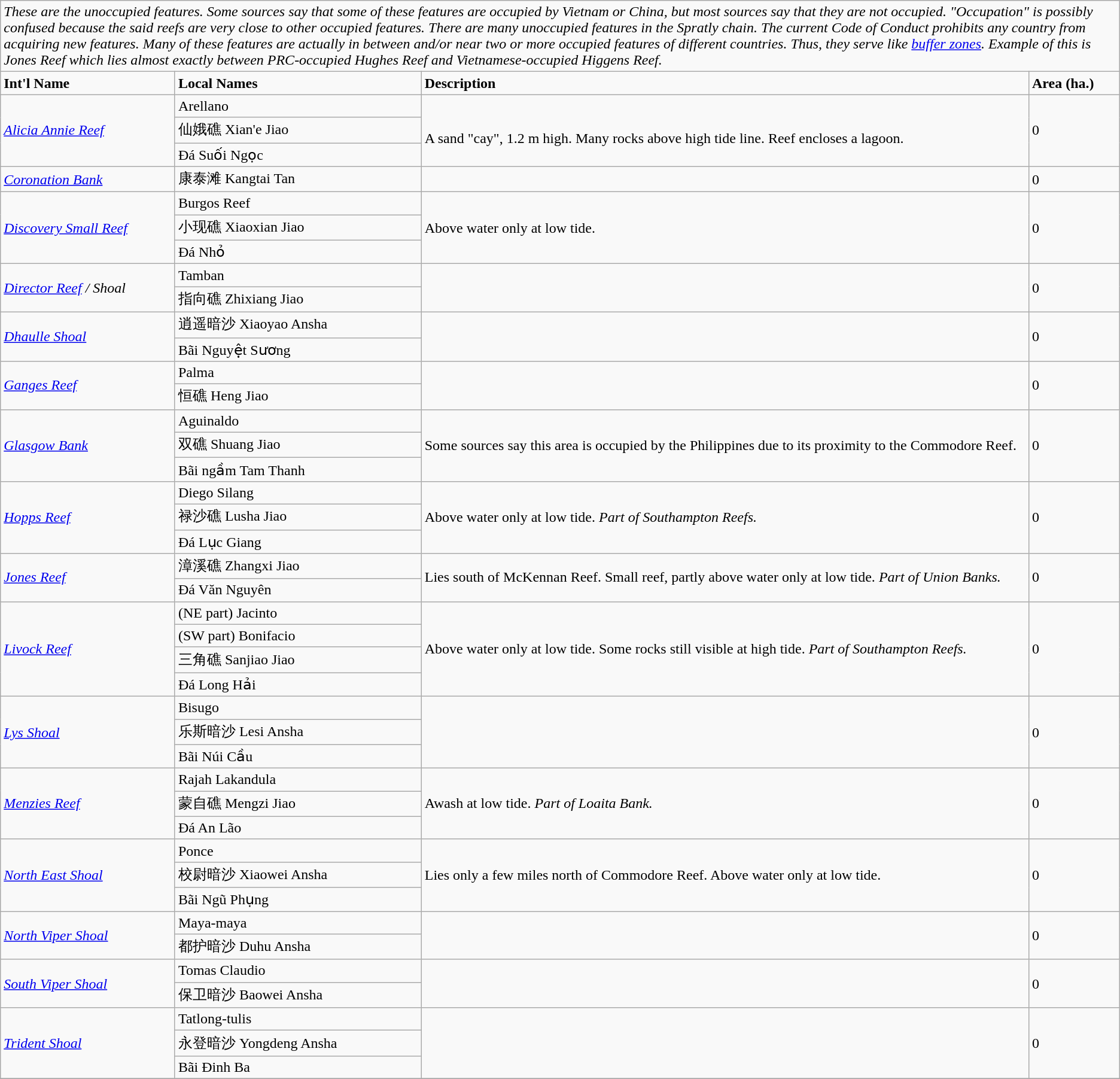<table class="wikitable">
<tr>
<td colspan="4"><em>These are the unoccupied features. Some sources say that some of these features are occupied by Vietnam or China, but most sources say that they are not occupied. "Occupation" is possibly confused because the said reefs are very close to other occupied features. There are many unoccupied features in the Spratly chain. The current Code of Conduct prohibits any country from acquiring new features. Many of these features are actually in between and/or near two or more occupied features of different countries. Thus, they serve like <a href='#'>buffer zones</a>. Example of this is Jones Reef which lies almost exactly between PRC-occupied Hughes Reef and Vietnamese-occupied Higgens Reef.</em></td>
</tr>
<tr>
<td><strong>Int'l Name</strong></td>
<td><strong>Local Names</strong></td>
<td><strong>Description</strong></td>
<td><strong>Area (ha.)</strong></td>
</tr>
<tr>
<td rowspan="3"><em><a href='#'>Alicia Annie Reef</a></em></td>
<td> Arellano</td>
<td rowspan="3"><br>A sand "cay", 1.2 m high. Many rocks above high tide line. Reef encloses a lagoon.</td>
<td rowspan="3">0</td>
</tr>
<tr>
<td> 仙娥礁 Xian'e Jiao</td>
</tr>
<tr>
<td> Đá Suối Ngọc</td>
</tr>
<tr>
<td><em><a href='#'>Coronation Bank</a></em></td>
<td> 康泰滩 Kangtai Tan</td>
<td></td>
<td>0</td>
</tr>
<tr>
<td rowspan="3"><em><a href='#'>Discovery Small Reef</a></em></td>
<td> Burgos Reef</td>
<td rowspan="3">Above water only at low tide.</td>
<td rowspan="3">0</td>
</tr>
<tr>
<td> 小现礁 Xiaoxian Jiao</td>
</tr>
<tr>
<td> Đá Nhỏ</td>
</tr>
<tr>
<td rowspan="2"><em><a href='#'>Director Reef</a> / Shoal</em></td>
<td> Tamban</td>
<td rowspan="2"></td>
<td rowspan="2">0</td>
</tr>
<tr>
<td> 指向礁 Zhixiang Jiao</td>
</tr>
<tr>
<td rowspan="2"><em><a href='#'>Dhaulle Shoal</a></em></td>
<td> 逍遥暗沙 Xiaoyao Ansha</td>
<td rowspan="2"></td>
<td rowspan="2">0</td>
</tr>
<tr>
<td> Bãi Nguyệt Sương</td>
</tr>
<tr>
<td rowspan="2"><em><a href='#'>Ganges Reef</a></em></td>
<td> Palma</td>
<td rowspan="2"></td>
<td rowspan="2">0</td>
</tr>
<tr>
<td> 恒礁 Heng Jiao</td>
</tr>
<tr>
<td rowspan="3"><em><a href='#'>Glasgow Bank</a></em></td>
<td> Aguinaldo</td>
<td rowspan="3">Some sources say  this area is occupied by the Philippines due to its proximity to the Commodore Reef.</td>
<td rowspan="3">0</td>
</tr>
<tr>
<td> 双礁 Shuang Jiao</td>
</tr>
<tr>
<td> Bãi ngầm Tam Thanh</td>
</tr>
<tr>
<td rowspan="3"><em><a href='#'>Hopps Reef</a></em></td>
<td> Diego Silang</td>
<td rowspan="3">Above water only at low tide. <em>Part of Southampton Reefs.</em></td>
<td rowspan="3">0</td>
</tr>
<tr>
<td> 禄沙礁 Lusha Jiao</td>
</tr>
<tr>
<td> Đá Lục Giang</td>
</tr>
<tr>
<td rowspan="2"><em><a href='#'>Jones Reef</a></em></td>
<td> 漳溪礁 Zhangxi Jiao</td>
<td rowspan="2">Lies  south of McKennan Reef. Small reef, partly above water only at low tide. <em>Part of Union Banks.</em></td>
<td rowspan="2">0</td>
</tr>
<tr>
<td> Đá Văn Nguyên</td>
</tr>
<tr>
<td rowspan="4"><em><a href='#'>Livock Reef</a></em></td>
<td> (NE part) Jacinto</td>
<td rowspan="4">Above water only at low tide. Some rocks still visible at high tide. <em>Part of Southampton Reefs.</em></td>
<td rowspan="4">0</td>
</tr>
<tr>
<td nowrap> (SW part) Bonifacio</td>
</tr>
<tr>
<td> 三角礁 Sanjiao Jiao</td>
</tr>
<tr>
<td> Đá Long Hải</td>
</tr>
<tr>
<td rowspan="3"><em><a href='#'>Lys Shoal</a></em></td>
<td> Bisugo</td>
<td rowspan="3"></td>
<td rowspan="3">0</td>
</tr>
<tr>
<td> 乐斯暗沙 Lesi Ansha</td>
</tr>
<tr>
<td> Bãi Núi Cầu</td>
</tr>
<tr>
<td rowspan="3"><em><a href='#'>Menzies Reef</a></em></td>
<td> Rajah Lakandula</td>
<td rowspan="3">Awash at low tide. <em>Part of Loaita Bank.</em></td>
<td rowspan="3">0</td>
</tr>
<tr>
<td> 蒙自礁 Mengzi Jiao</td>
</tr>
<tr>
<td> Đá An Lão</td>
</tr>
<tr>
<td rowspan="3"><em><a href='#'>North East Shoal</a></em></td>
<td> Ponce</td>
<td rowspan="3">Lies only a few miles north of Commodore Reef. Above water only at low tide.</td>
<td rowspan="3">0</td>
</tr>
<tr>
<td> 校尉暗沙 Xiaowei Ansha</td>
</tr>
<tr>
<td> Bãi Ngũ Phụng</td>
</tr>
<tr>
<td rowspan="2"><em><a href='#'>North Viper Shoal</a></em></td>
<td> Maya-maya</td>
<td rowspan="2"></td>
<td rowspan="2">0</td>
</tr>
<tr>
<td> 都护暗沙 Duhu Ansha</td>
</tr>
<tr>
<td rowspan="2"><em><a href='#'>South Viper Shoal</a></em></td>
<td> Tomas Claudio</td>
<td rowspan="2"></td>
<td rowspan="2">0</td>
</tr>
<tr>
<td> 保卫暗沙 Baowei Ansha</td>
</tr>
<tr>
<td rowspan="3"><em><a href='#'>Trident Shoal</a></em></td>
<td> Tatlong-tulis</td>
<td rowspan="3"></td>
<td rowspan="3">0</td>
</tr>
<tr>
<td> 永登暗沙 Yongdeng Ansha</td>
</tr>
<tr>
<td> Bãi Đinh Ba</td>
</tr>
<tr>
</tr>
</table>
